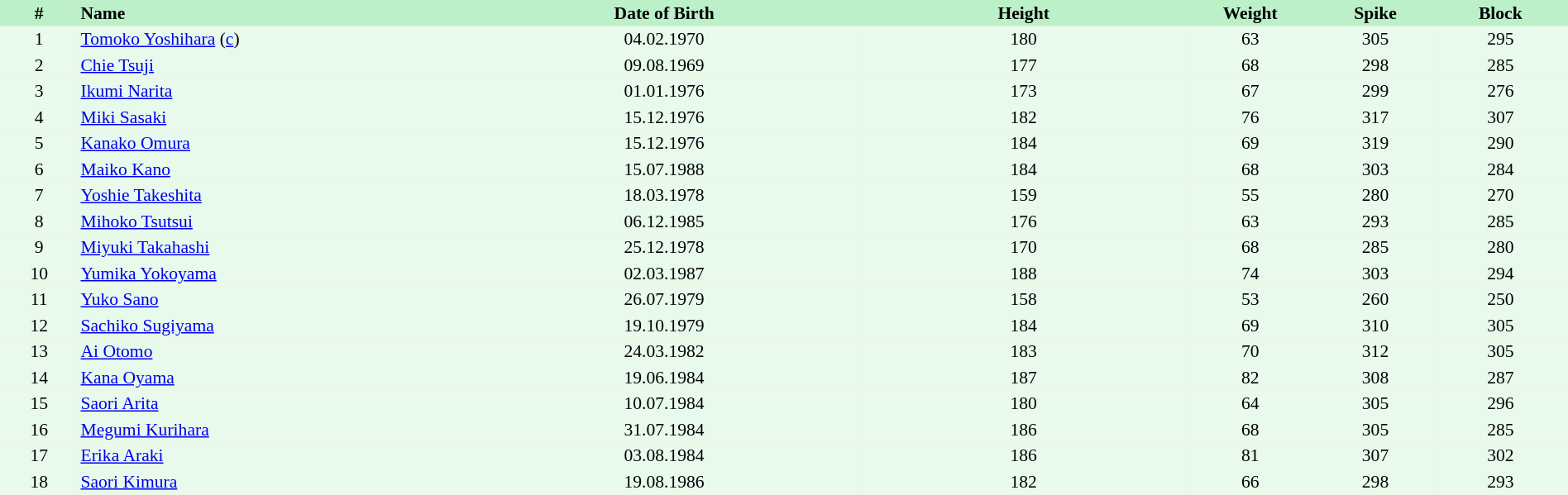<table border=0 cellpadding=2 cellspacing=0  |- bgcolor=#FFECCE style="text-align:center; font-size:90%;" width=100%>
<tr bgcolor=#BBF0C9>
<th width=5%>#</th>
<th width=25% align=left>Name</th>
<th width=25%>Date of Birth</th>
<th width=21%>Height</th>
<th width=8%>Weight</th>
<th width=8%>Spike</th>
<th width=8%>Block</th>
<th></th>
</tr>
<tr bgcolor=#E7FAEC>
<td>1</td>
<td align=left><a href='#'>Tomoko Yoshihara</a> (<a href='#'>c</a>)</td>
<td>04.02.1970</td>
<td>180</td>
<td>63</td>
<td>305</td>
<td>295</td>
<td></td>
</tr>
<tr bgcolor=#E7FAEC>
<td>2</td>
<td align=left><a href='#'>Chie Tsuji</a></td>
<td>09.08.1969</td>
<td>177</td>
<td>68</td>
<td>298</td>
<td>285</td>
<td></td>
</tr>
<tr bgcolor=#E7FAEC>
<td>3</td>
<td align=left><a href='#'>Ikumi Narita</a></td>
<td>01.01.1976</td>
<td>173</td>
<td>67</td>
<td>299</td>
<td>276</td>
<td></td>
</tr>
<tr bgcolor=#E7FAEC>
<td>4</td>
<td align=left><a href='#'>Miki Sasaki</a></td>
<td>15.12.1976</td>
<td>182</td>
<td>76</td>
<td>317</td>
<td>307</td>
<td></td>
</tr>
<tr bgcolor=#E7FAEC>
<td>5</td>
<td align=left><a href='#'>Kanako Omura</a></td>
<td>15.12.1976</td>
<td>184</td>
<td>69</td>
<td>319</td>
<td>290</td>
<td></td>
</tr>
<tr bgcolor=#E7FAEC>
<td>6</td>
<td align=left><a href='#'>Maiko Kano</a></td>
<td>15.07.1988</td>
<td>184</td>
<td>68</td>
<td>303</td>
<td>284</td>
<td></td>
</tr>
<tr bgcolor=#E7FAEC>
<td>7</td>
<td align=left><a href='#'>Yoshie Takeshita</a></td>
<td>18.03.1978</td>
<td>159</td>
<td>55</td>
<td>280</td>
<td>270</td>
<td></td>
</tr>
<tr bgcolor=#E7FAEC>
<td>8</td>
<td align=left><a href='#'>Mihoko Tsutsui</a></td>
<td>06.12.1985</td>
<td>176</td>
<td>63</td>
<td>293</td>
<td>285</td>
<td></td>
</tr>
<tr bgcolor=#E7FAEC>
<td>9</td>
<td align=left><a href='#'>Miyuki Takahashi</a></td>
<td>25.12.1978</td>
<td>170</td>
<td>68</td>
<td>285</td>
<td>280</td>
<td></td>
</tr>
<tr bgcolor=#E7FAEC>
<td>10</td>
<td align=left><a href='#'>Yumika Yokoyama</a></td>
<td>02.03.1987</td>
<td>188</td>
<td>74</td>
<td>303</td>
<td>294</td>
<td></td>
</tr>
<tr bgcolor=#E7FAEC>
<td>11</td>
<td align=left><a href='#'>Yuko Sano</a></td>
<td>26.07.1979</td>
<td>158</td>
<td>53</td>
<td>260</td>
<td>250</td>
<td></td>
</tr>
<tr bgcolor=#E7FAEC>
<td>12</td>
<td align=left><a href='#'>Sachiko Sugiyama</a></td>
<td>19.10.1979</td>
<td>184</td>
<td>69</td>
<td>310</td>
<td>305</td>
<td></td>
</tr>
<tr bgcolor=#E7FAEC>
<td>13</td>
<td align=left><a href='#'>Ai Otomo</a></td>
<td>24.03.1982</td>
<td>183</td>
<td>70</td>
<td>312</td>
<td>305</td>
<td></td>
</tr>
<tr bgcolor=#E7FAEC>
<td>14</td>
<td align=left><a href='#'>Kana Oyama</a></td>
<td>19.06.1984</td>
<td>187</td>
<td>82</td>
<td>308</td>
<td>287</td>
<td></td>
</tr>
<tr bgcolor=#E7FAEC>
<td>15</td>
<td align=left><a href='#'>Saori Arita</a></td>
<td>10.07.1984</td>
<td>180</td>
<td>64</td>
<td>305</td>
<td>296</td>
<td></td>
</tr>
<tr bgcolor=#E7FAEC>
<td>16</td>
<td align=left><a href='#'>Megumi Kurihara</a></td>
<td>31.07.1984</td>
<td>186</td>
<td>68</td>
<td>305</td>
<td>285</td>
<td></td>
</tr>
<tr bgcolor=#E7FAEC>
<td>17</td>
<td align=left><a href='#'>Erika Araki</a></td>
<td>03.08.1984</td>
<td>186</td>
<td>81</td>
<td>307</td>
<td>302</td>
<td></td>
</tr>
<tr bgcolor=#E7FAEC>
<td>18</td>
<td align=left><a href='#'>Saori Kimura</a></td>
<td>19.08.1986</td>
<td>182</td>
<td>66</td>
<td>298</td>
<td>293</td>
<td></td>
</tr>
</table>
